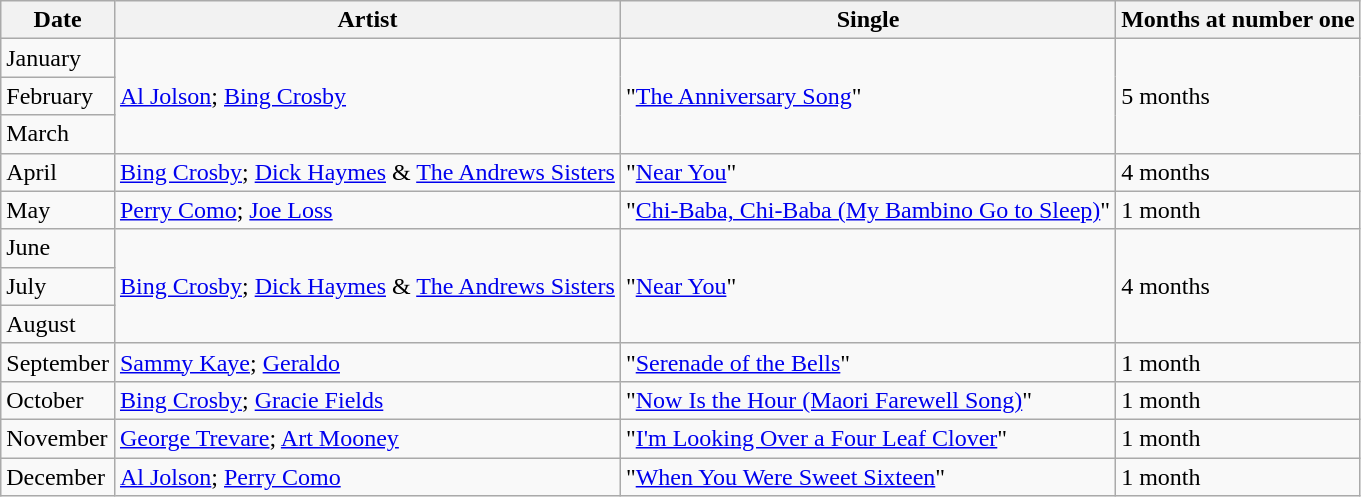<table class="wikitable">
<tr>
<th>Date</th>
<th>Artist</th>
<th>Single</th>
<th>Months at number one</th>
</tr>
<tr>
<td>January</td>
<td rowspan="3"><a href='#'>Al Jolson</a>; <a href='#'>Bing Crosby</a></td>
<td rowspan="3">"<a href='#'>The Anniversary Song</a>"</td>
<td rowspan="3">5 months</td>
</tr>
<tr>
<td>February</td>
</tr>
<tr>
<td>March</td>
</tr>
<tr>
<td>April</td>
<td><a href='#'>Bing Crosby</a>; <a href='#'>Dick Haymes</a> & <a href='#'>The Andrews Sisters</a></td>
<td>"<a href='#'>Near You</a>"</td>
<td>4 months</td>
</tr>
<tr>
<td>May</td>
<td><a href='#'>Perry Como</a>; <a href='#'>Joe Loss</a></td>
<td>"<a href='#'>Chi-Baba, Chi-Baba (My Bambino Go to Sleep)</a>"</td>
<td>1 month</td>
</tr>
<tr>
<td>June</td>
<td rowspan="3"><a href='#'>Bing Crosby</a>; <a href='#'>Dick Haymes</a> & <a href='#'>The Andrews Sisters</a></td>
<td rowspan="3">"<a href='#'>Near You</a>"</td>
<td rowspan="3">4 months</td>
</tr>
<tr>
<td>July</td>
</tr>
<tr>
<td>August</td>
</tr>
<tr>
<td>September</td>
<td><a href='#'>Sammy Kaye</a>; <a href='#'>Geraldo</a></td>
<td>"<a href='#'>Serenade of the Bells</a>"</td>
<td>1 month</td>
</tr>
<tr>
<td>October</td>
<td><a href='#'>Bing Crosby</a>; <a href='#'>Gracie Fields</a></td>
<td>"<a href='#'>Now Is the Hour (Maori Farewell Song)</a>"</td>
<td>1 month</td>
</tr>
<tr>
<td>November</td>
<td><a href='#'>George Trevare</a>; <a href='#'>Art Mooney</a></td>
<td>"<a href='#'>I'm Looking Over a Four Leaf Clover</a>"</td>
<td>1 month</td>
</tr>
<tr>
<td>December</td>
<td><a href='#'>Al Jolson</a>; <a href='#'>Perry Como</a></td>
<td>"<a href='#'>When You Were Sweet Sixteen</a>"</td>
<td>1 month</td>
</tr>
</table>
